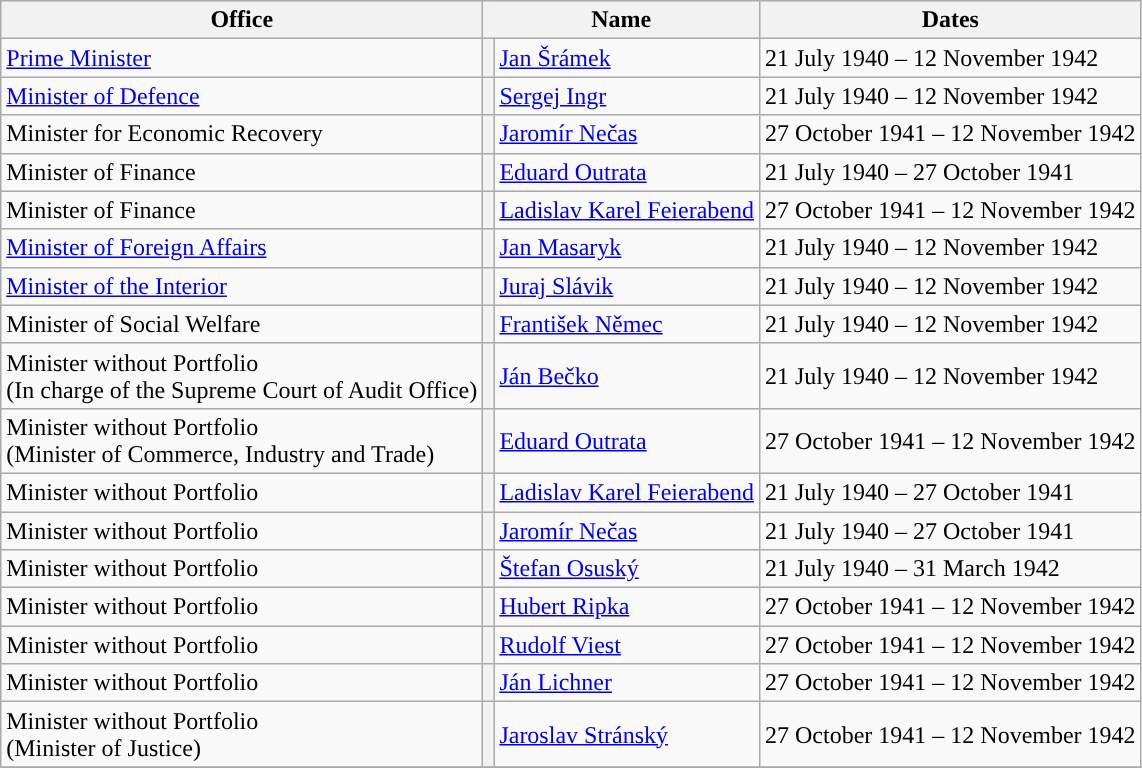<table class="wikitable">
<tr>
<th>Office</th>
<th colspan="2">Name</th>
<th>Dates</th>
</tr>
<tr>
<td><a href='#'>Prime Minister</a></td>
<th style="background-color: "></th>
<td><a href='#'>Jan Šrámek</a></td>
<td>21 July 1940 – 12 November 1942</td>
</tr>
<tr>
<td><a href='#'>Minister of Defence</a></td>
<th style="background-color: "></th>
<td><a href='#'>Sergej Ingr</a></td>
<td>21 July 1940 – 12 November 1942</td>
</tr>
<tr>
<td>Minister for Economic Recovery</td>
<th style="background-color: "></th>
<td><a href='#'>Jaromír Nečas</a></td>
<td>27 October 1941 – 12 November 1942</td>
</tr>
<tr>
<td>Minister of Finance</td>
<th style="background-color: "></th>
<td><a href='#'>Eduard Outrata</a></td>
<td>21 July 1940 – 27 October 1941</td>
</tr>
<tr>
<td>Minister of Finance</td>
<th style="background-color: "></th>
<td><a href='#'>Ladislav Karel Feierabend</a></td>
<td>27 October 1941 – 12 November 1942</td>
</tr>
<tr>
<td><a href='#'>Minister of Foreign Affairs</a></td>
<th style="background-color: "></th>
<td><a href='#'>Jan Masaryk</a></td>
<td>21 July 1940 – 12 November 1942</td>
</tr>
<tr>
<td><a href='#'>Minister of the Interior</a></td>
<th style="background-color: "></th>
<td><a href='#'>Juraj Slávik</a></td>
<td>21 July 1940 – 12 November 1942</td>
</tr>
<tr>
<td>Minister of Social Welfare</td>
<th style="background-color: "></th>
<td><a href='#'>František Němec</a></td>
<td>21 July 1940 – 12 November 1942</td>
</tr>
<tr>
<td>Minister without Portfolio<br>(In charge of the Supreme Court of Audit Office)</td>
<th style="background-color: "></th>
<td><a href='#'>Ján Bečko</a></td>
<td>21 July 1940 – 12 November 1942</td>
</tr>
<tr>
<td>Minister without Portfolio<br>(Minister of Commerce, Industry and Trade)</td>
<th style="background-color: "></th>
<td><a href='#'>Eduard Outrata</a></td>
<td>27 October 1941 – 12 November 1942</td>
</tr>
<tr>
<td>Minister without Portfolio</td>
<th style="background-color: "></th>
<td><a href='#'>Ladislav Karel Feierabend</a></td>
<td>21 July 1940 – 27 October 1941</td>
</tr>
<tr>
<td>Minister without Portfolio</td>
<th style="background-color: "></th>
<td><a href='#'>Jaromír Nečas</a></td>
<td>21 July 1940 – 27 October 1941</td>
</tr>
<tr>
<td>Minister without Portfolio</td>
<th style="background-color: "></th>
<td><a href='#'>Štefan Osuský</a></td>
<td>21 July 1940 – 31 March 1942</td>
</tr>
<tr>
<td>Minister without Portfolio</td>
<th style="background-color: "></th>
<td><a href='#'>Hubert Ripka</a></td>
<td>27 October 1941 – 12 November 1942</td>
</tr>
<tr>
<td>Minister without Portfolio</td>
<th style="background-color: "></th>
<td><a href='#'>Rudolf Viest</a></td>
<td>27 October 1941 – 12 November 1942</td>
</tr>
<tr>
<td>Minister without Portfolio</td>
<th style="background-color: "></th>
<td><a href='#'>Ján Lichner</a></td>
<td>27 October 1941 – 12 November 1942</td>
</tr>
<tr>
<td>Minister without Portfolio<br>(Minister of Justice)</td>
<th style="background-color: "></th>
<td><a href='#'>Jaroslav Stránský</a></td>
<td>27 October 1941 – 12 November 1942</td>
</tr>
<tr>
</tr>
</table>
